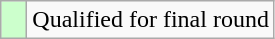<table class="wikitable">
<tr>
<td style="width:10px; background:#cfc"></td>
<td>Qualified for final round</td>
</tr>
</table>
